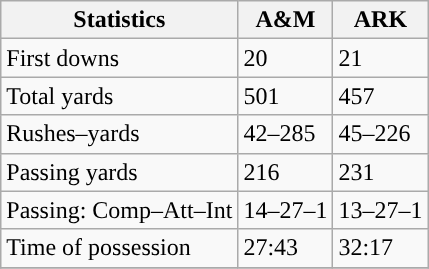<table class="wikitable" style="float: left;">
<tr>
<th>Statistics</th>
<th>A&M</th>
<th>ARK</th>
</tr>
<tr>
<td>First downs</td>
<td>20</td>
<td>21</td>
</tr>
<tr>
<td>Total yards</td>
<td>501</td>
<td>457</td>
</tr>
<tr>
<td>Rushes–yards</td>
<td>42–285</td>
<td>45–226</td>
</tr>
<tr>
<td>Passing yards</td>
<td>216</td>
<td>231</td>
</tr>
<tr>
<td>Passing: Comp–Att–Int</td>
<td>14–27–1</td>
<td>13–27–1</td>
</tr>
<tr>
<td>Time of possession</td>
<td>27:43</td>
<td>32:17</td>
</tr>
<tr>
</tr>
</table>
